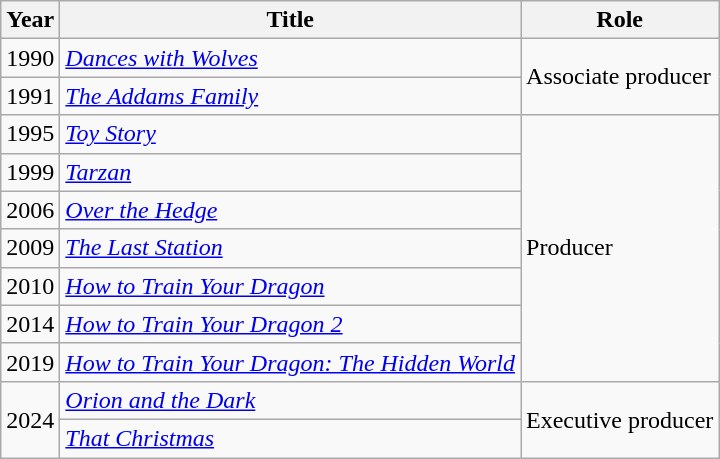<table class="wikitable sortable">
<tr>
<th>Year</th>
<th>Title</th>
<th>Role</th>
</tr>
<tr>
<td>1990</td>
<td><em><a href='#'>Dances with Wolves</a></em></td>
<td rowspan="2">Associate producer</td>
</tr>
<tr>
<td>1991</td>
<td><em><a href='#'>The Addams Family</a></em></td>
</tr>
<tr>
<td>1995</td>
<td><em><a href='#'>Toy Story</a></em></td>
<td rowspan="7">Producer</td>
</tr>
<tr>
<td>1999</td>
<td><em><a href='#'>Tarzan</a></em></td>
</tr>
<tr>
<td>2006</td>
<td><em><a href='#'>Over the Hedge</a></em></td>
</tr>
<tr>
<td>2009</td>
<td><em><a href='#'>The Last Station</a></em></td>
</tr>
<tr>
<td>2010</td>
<td><em><a href='#'>How to Train Your Dragon</a></em></td>
</tr>
<tr>
<td>2014</td>
<td><em><a href='#'>How to Train Your Dragon 2</a></em></td>
</tr>
<tr>
<td>2019</td>
<td><em><a href='#'>How to Train Your Dragon: The Hidden World</a></em></td>
</tr>
<tr>
<td rowspan="2">2024</td>
<td><em><a href='#'>Orion and the Dark</a></em></td>
<td rowspan="2">Executive producer</td>
</tr>
<tr>
<td><em><a href='#'>That Christmas</a></em></td>
</tr>
</table>
